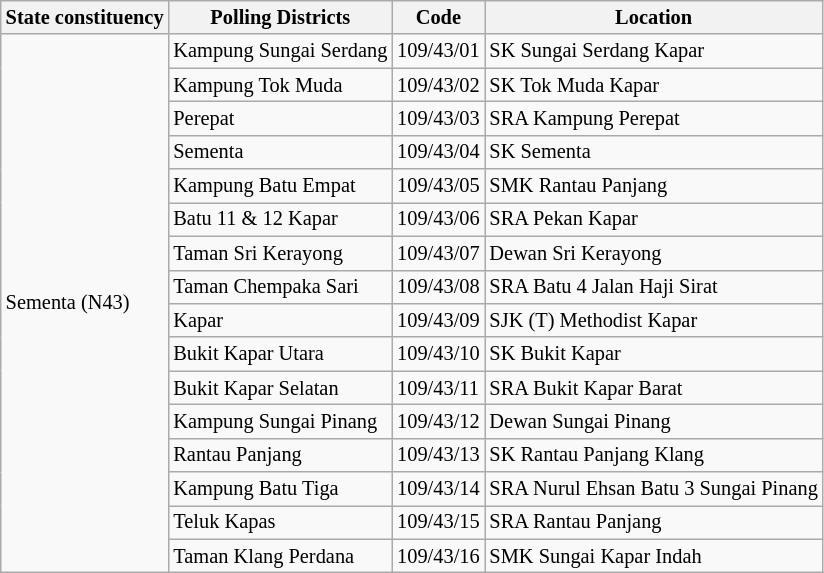<table class="wikitable sortable mw-collapsible" style="white-space:nowrap;font-size:85%">
<tr>
<th>State constituency</th>
<th>Polling Districts</th>
<th>Code</th>
<th>Location</th>
</tr>
<tr>
<td rowspan="16">Sementa (N43)</td>
<td>Kampung Sungai Serdang</td>
<td>109/43/01</td>
<td>SK Sungai Serdang Kapar</td>
</tr>
<tr>
<td>Kampung Tok Muda</td>
<td>109/43/02</td>
<td>SK Tok Muda Kapar</td>
</tr>
<tr>
<td>Perepat</td>
<td>109/43/03</td>
<td>SRA Kampung Perepat</td>
</tr>
<tr>
<td>Sementa</td>
<td>109/43/04</td>
<td>SK Sementa</td>
</tr>
<tr>
<td>Kampung Batu Empat</td>
<td>109/43/05</td>
<td>SMK Rantau Panjang</td>
</tr>
<tr>
<td>Batu 11 & 12 Kapar</td>
<td>109/43/06</td>
<td>SRA Pekan Kapar</td>
</tr>
<tr>
<td>Taman Sri Kerayong</td>
<td>109/43/07</td>
<td>Dewan Sri Kerayong</td>
</tr>
<tr>
<td>Taman Chempaka Sari</td>
<td>109/43/08</td>
<td>SRA Batu 4 Jalan Haji Sirat</td>
</tr>
<tr>
<td>Kapar</td>
<td>109/43/09</td>
<td>SJK (T) Methodist Kapar</td>
</tr>
<tr>
<td>Bukit Kapar Utara</td>
<td>109/43/10</td>
<td>SK Bukit Kapar</td>
</tr>
<tr>
<td>Bukit Kapar Selatan</td>
<td>109/43/11</td>
<td>SRA Bukit Kapar Barat</td>
</tr>
<tr>
<td>Kampung Sungai Pinang</td>
<td>109/43/12</td>
<td>Dewan Sungai Pinang</td>
</tr>
<tr>
<td>Rantau Panjang</td>
<td>109/43/13</td>
<td>SK Rantau Panjang Klang</td>
</tr>
<tr>
<td>Kampung Batu Tiga</td>
<td>109/43/14</td>
<td>SRA Nurul Ehsan Batu 3 Sungai Pinang</td>
</tr>
<tr>
<td>Teluk Kapas</td>
<td>109/43/15</td>
<td>SRA Rantau Panjang</td>
</tr>
<tr>
<td>Taman Klang Perdana</td>
<td>109/43/16</td>
<td>SMK Sungai Kapar Indah</td>
</tr>
</table>
